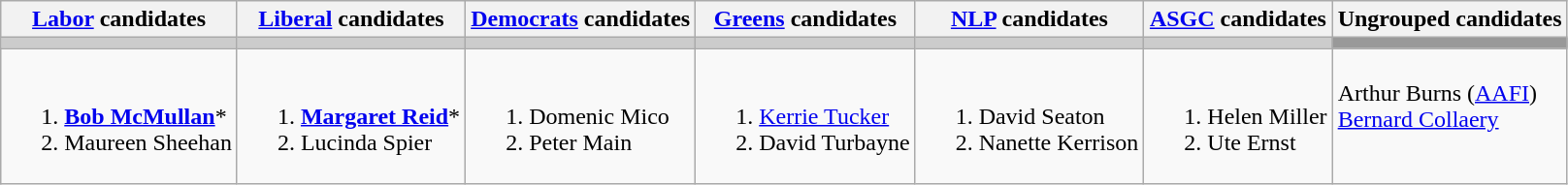<table class="wikitable">
<tr>
<th><a href='#'>Labor</a> candidates</th>
<th><a href='#'>Liberal</a> candidates</th>
<th><a href='#'>Democrats</a> candidates</th>
<th><a href='#'>Greens</a> candidates</th>
<th><a href='#'>NLP</a> candidates</th>
<th><a href='#'>ASGC</a> candidates</th>
<th>Ungrouped candidates</th>
</tr>
<tr bgcolor="#cccccc">
<td></td>
<td></td>
<td></td>
<td></td>
<td></td>
<td></td>
<td bgcolor="#999999"></td>
</tr>
<tr>
<td><br><ol><li><strong><a href='#'>Bob McMullan</a></strong>*</li><li>Maureen Sheehan</li></ol></td>
<td><br><ol><li><strong><a href='#'>Margaret Reid</a></strong>*</li><li>Lucinda Spier</li></ol></td>
<td valign=top><br><ol><li>Domenic Mico</li><li>Peter Main</li></ol></td>
<td valign=top><br><ol><li><a href='#'>Kerrie Tucker</a></li><li>David Turbayne</li></ol></td>
<td valign=top><br><ol><li>David Seaton</li><li>Nanette Kerrison</li></ol></td>
<td valign=top><br><ol><li>Helen Miller</li><li>Ute Ernst</li></ol></td>
<td valign=top><br>Arthur Burns (<a href='#'>AAFI</a>)<br>
<a href='#'>Bernard Collaery</a></td>
</tr>
</table>
